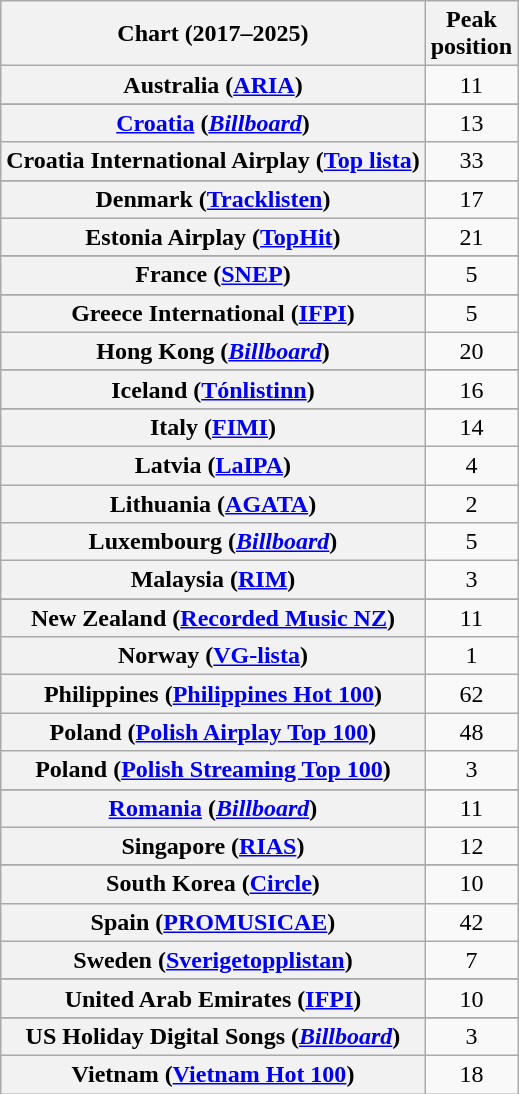<table class="wikitable sortable plainrowheaders" style="text-align:center">
<tr>
<th scope="col">Chart (2017–2025)</th>
<th scope="col">Peak<br>position</th>
</tr>
<tr>
<th scope="row">Australia (<a href='#'>ARIA</a>)</th>
<td>11</td>
</tr>
<tr>
</tr>
<tr>
</tr>
<tr>
</tr>
<tr>
</tr>
<tr>
<th scope="row"><a href='#'>Croatia</a> (<em><a href='#'>Billboard</a></em>)</th>
<td>13</td>
</tr>
<tr>
<th scope="row">Croatia International Airplay (<a href='#'>Top lista</a>)</th>
<td>33</td>
</tr>
<tr>
</tr>
<tr>
<th scope="row">Denmark (<a href='#'>Tracklisten</a>)</th>
<td>17</td>
</tr>
<tr>
<th scope="row">Estonia Airplay (<a href='#'>TopHit</a>)</th>
<td>21</td>
</tr>
<tr>
</tr>
<tr>
<th scope="row">France (<a href='#'>SNEP</a>)</th>
<td>5</td>
</tr>
<tr>
</tr>
<tr>
</tr>
<tr>
<th scope="row">Greece International (<a href='#'>IFPI</a>)</th>
<td>5</td>
</tr>
<tr>
<th scope="row">Hong Kong (<em><a href='#'>Billboard</a></em>)</th>
<td>20</td>
</tr>
<tr>
</tr>
<tr>
</tr>
<tr>
<th scope="row">Iceland (<a href='#'>Tónlistinn</a>)</th>
<td>16</td>
</tr>
<tr>
</tr>
<tr>
<th scope="row">Italy (<a href='#'>FIMI</a>)</th>
<td>14</td>
</tr>
<tr>
<th scope="row">Latvia (<a href='#'>LaIPA</a>)</th>
<td>4</td>
</tr>
<tr>
<th scope="row">Lithuania (<a href='#'>AGATA</a>)</th>
<td>2</td>
</tr>
<tr>
<th scope="row">Luxembourg (<em><a href='#'>Billboard</a></em>)</th>
<td>5</td>
</tr>
<tr>
<th scope="row">Malaysia (<a href='#'>RIM</a>)</th>
<td>3</td>
</tr>
<tr>
</tr>
<tr>
<th scope="row">New Zealand (<a href='#'>Recorded Music NZ</a>)</th>
<td>11</td>
</tr>
<tr>
<th scope="row">Norway (<a href='#'>VG-lista</a>)</th>
<td>1</td>
</tr>
<tr>
<th scope="row">Philippines (<a href='#'>Philippines Hot 100</a>)</th>
<td>62</td>
</tr>
<tr>
<th scope="row">Poland (<a href='#'>Polish Airplay Top 100</a>)</th>
<td>48</td>
</tr>
<tr>
<th scope="row">Poland (<a href='#'>Polish Streaming Top 100</a>)</th>
<td>3</td>
</tr>
<tr>
</tr>
<tr>
<th scope="row"><a href='#'>Romania</a> (<em><a href='#'>Billboard</a></em>)</th>
<td>11</td>
</tr>
<tr>
<th scope="row">Singapore (<a href='#'>RIAS</a>)</th>
<td>12</td>
</tr>
<tr>
</tr>
<tr>
<th scope="row">South Korea (<a href='#'>Circle</a>)</th>
<td>10</td>
</tr>
<tr>
<th scope="row">Spain (<a href='#'>PROMUSICAE</a>)</th>
<td>42</td>
</tr>
<tr>
<th scope="row">Sweden (<a href='#'>Sverigetopplistan</a>)</th>
<td>7</td>
</tr>
<tr>
</tr>
<tr>
<th scope="row">United Arab Emirates (<a href='#'>IFPI</a>)</th>
<td>10</td>
</tr>
<tr>
</tr>
<tr>
</tr>
<tr>
<th scope="row">US Holiday Digital Songs (<em><a href='#'>Billboard</a></em>)</th>
<td>3</td>
</tr>
<tr>
<th scope="row">Vietnam (<a href='#'>Vietnam Hot 100</a>)</th>
<td>18</td>
</tr>
</table>
